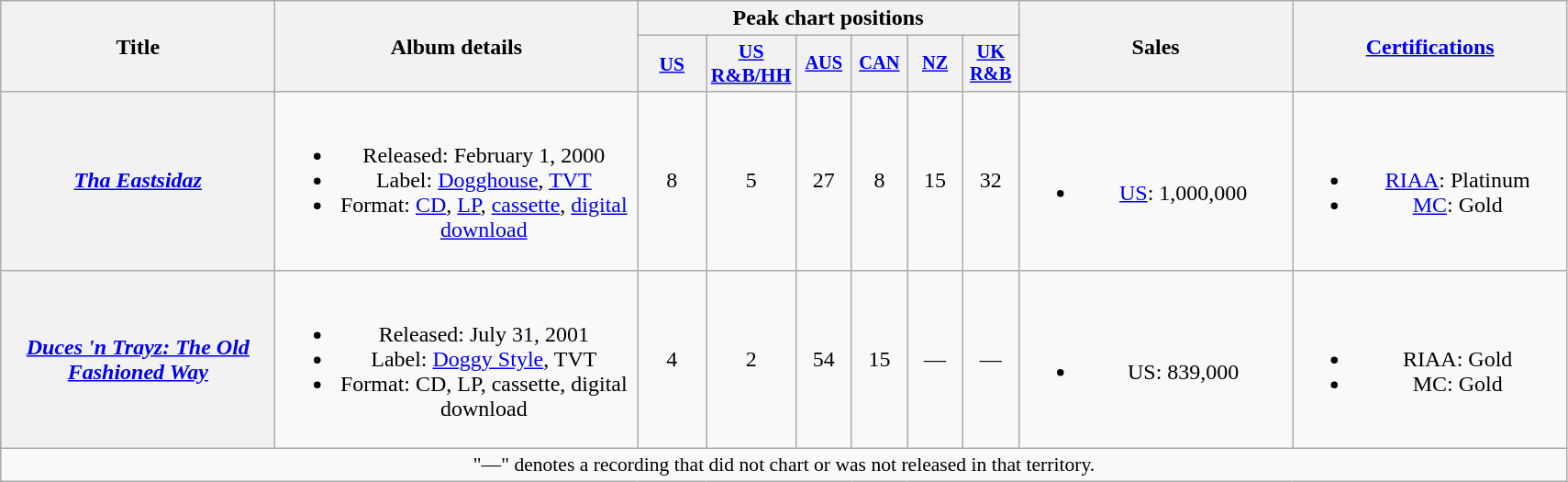<table class="wikitable plainrowheaders" style="text-align:center;">
<tr>
<th scope="col" rowspan="2" style="width:12em;">Title</th>
<th scope="col" rowspan="2" style="width:16em;">Album details</th>
<th scope="col" colspan="6">Peak chart positions</th>
<th scope="col" rowspan="2" style="width:12em;">Sales</th>
<th scope="col" rowspan="2" style="width:12em;"><a href='#'>Certifications</a></th>
</tr>
<tr>
<th scope="col" style="width:3em;font-size:90%;"><a href='#'>US</a><br></th>
<th scope="col" style="width:3em;font-size:90%;"><a href='#'>US<br>R&B/HH</a><br></th>
<th style="width:2.5em;font-size:85%;"><a href='#'>AUS</a><br></th>
<th style="width:2.5em;font-size:85%;"><a href='#'>CAN</a><br></th>
<th style="width:2.5em;font-size:85%;"><a href='#'>NZ</a><br></th>
<th style="width:2.5em;font-size:85%;"><a href='#'>UK R&B</a><br></th>
</tr>
<tr>
<th scope="row"><em><a href='#'>Tha Eastsidaz</a></em></th>
<td><br><ul><li>Released: February 1, 2000</li><li>Label: <a href='#'>Dogghouse</a>, <a href='#'>TVT</a></li><li>Format: <a href='#'>CD</a>, <a href='#'>LP</a>, <a href='#'>cassette</a>, <a href='#'>digital download</a></li></ul></td>
<td>8</td>
<td>5</td>
<td>27</td>
<td>8</td>
<td>15</td>
<td>32</td>
<td><br><ul><li><a href='#'>US</a>: 1,000,000</li></ul></td>
<td><br><ul><li><a href='#'>RIAA</a>: Platinum</li><li><a href='#'>MC</a>: Gold</li></ul></td>
</tr>
<tr>
<th scope="row"><em><a href='#'>Duces 'n Trayz: The Old Fashioned Way</a></em></th>
<td><br><ul><li>Released: July 31, 2001</li><li>Label: <a href='#'>Doggy Style</a>, TVT</li><li>Format: CD, LP, cassette, digital download</li></ul></td>
<td>4</td>
<td>2</td>
<td>54</td>
<td>15</td>
<td>—</td>
<td>—</td>
<td><br><ul><li>US: 839,000</li></ul></td>
<td><br><ul><li>RIAA: Gold</li><li>MC: Gold</li></ul></td>
</tr>
<tr>
<td colspan="10" style="font-size:90%">"—" denotes a recording that did not chart or was not released in that territory.</td>
</tr>
</table>
